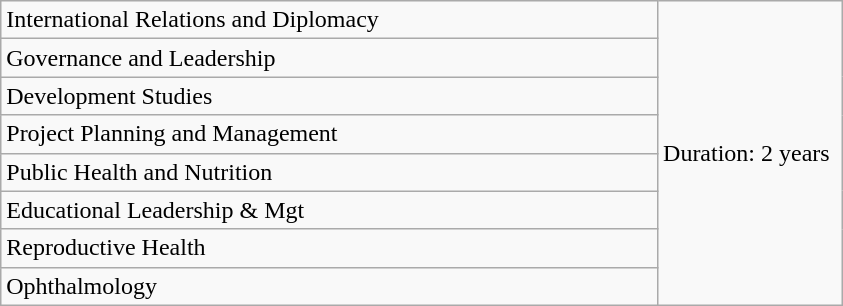<table class="wikitable" width="562">
<tr>
<td width="444">International Relations and Diplomacy</td>
<td rowspan="8" width="118">Duration: 2 years</td>
</tr>
<tr>
<td width="444">Governance and Leadership</td>
</tr>
<tr>
<td width="444">Development Studies</td>
</tr>
<tr>
<td width="444">Project Planning and Management</td>
</tr>
<tr>
<td width="444">Public Health and Nutrition</td>
</tr>
<tr>
<td width="444">Educational Leadership & Mgt</td>
</tr>
<tr>
<td width="444">Reproductive Health</td>
</tr>
<tr>
<td width="444">Ophthalmology</td>
</tr>
</table>
